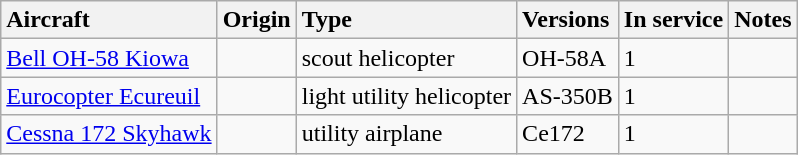<table class="wikitable">
<tr>
<th style="text-align: left;">Aircraft</th>
<th style="text-align: left;">Origin</th>
<th style="text-align: left;">Type</th>
<th style="text-align: left;">Versions</th>
<th style="text-align: left;">In service</th>
<th style="text-align: left;">Notes</th>
</tr>
<tr>
<td><a href='#'>Bell OH-58 Kiowa</a></td>
<td></td>
<td>scout helicopter</td>
<td>OH-58A</td>
<td>1</td>
<td></td>
</tr>
<tr>
<td><a href='#'>Eurocopter Ecureuil</a></td>
<td></td>
<td>light utility helicopter</td>
<td>AS-350B</td>
<td>1</td>
<td></td>
</tr>
<tr>
<td><a href='#'>Cessna 172 Skyhawk</a></td>
<td></td>
<td>utility airplane</td>
<td>Ce172</td>
<td>1</td>
<td></td>
</tr>
</table>
